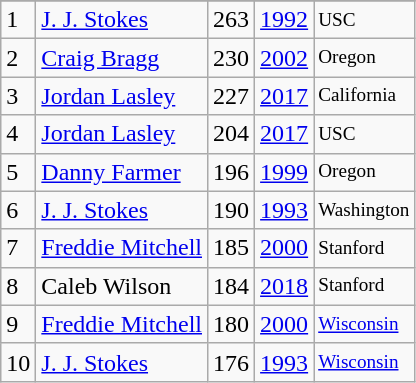<table class="wikitable">
<tr>
</tr>
<tr>
<td>1</td>
<td><a href='#'>J. J. Stokes</a></td>
<td>263</td>
<td><a href='#'>1992</a></td>
<td style="font-size:80%;">USC</td>
</tr>
<tr>
<td>2</td>
<td><a href='#'>Craig Bragg</a></td>
<td>230</td>
<td><a href='#'>2002</a></td>
<td style="font-size:80%;">Oregon</td>
</tr>
<tr>
<td>3</td>
<td><a href='#'>Jordan Lasley</a></td>
<td>227</td>
<td><a href='#'>2017</a></td>
<td style="font-size:80%;">California</td>
</tr>
<tr>
<td>4</td>
<td><a href='#'>Jordan Lasley</a></td>
<td>204</td>
<td><a href='#'>2017</a></td>
<td style="font-size:80%;">USC</td>
</tr>
<tr>
<td>5</td>
<td><a href='#'>Danny Farmer</a></td>
<td>196</td>
<td><a href='#'>1999</a></td>
<td style="font-size:80%;">Oregon</td>
</tr>
<tr>
<td>6</td>
<td><a href='#'>J. J. Stokes</a></td>
<td>190</td>
<td><a href='#'>1993</a></td>
<td style="font-size:80%;">Washington</td>
</tr>
<tr>
<td>7</td>
<td><a href='#'>Freddie Mitchell</a></td>
<td>185</td>
<td><a href='#'>2000</a></td>
<td style="font-size:80%;">Stanford</td>
</tr>
<tr>
<td>8</td>
<td>Caleb Wilson</td>
<td>184</td>
<td><a href='#'>2018</a></td>
<td style="font-size:80%;">Stanford</td>
</tr>
<tr>
<td>9</td>
<td><a href='#'>Freddie Mitchell</a></td>
<td>180</td>
<td><a href='#'>2000</a></td>
<td style="font-size:80%;"><a href='#'>Wisconsin</a></td>
</tr>
<tr>
<td>10</td>
<td><a href='#'>J. J. Stokes</a></td>
<td>176</td>
<td><a href='#'>1993</a></td>
<td style="font-size:80%;"><a href='#'>Wisconsin</a></td>
</tr>
</table>
